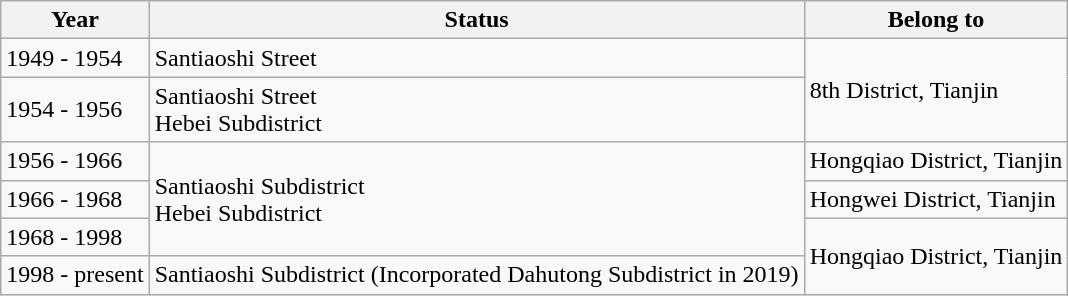<table class="wikitable">
<tr>
<th>Year</th>
<th>Status</th>
<th>Belong to</th>
</tr>
<tr>
<td>1949 - 1954</td>
<td>Santiaoshi Street</td>
<td rowspan="2">8th District, Tianjin</td>
</tr>
<tr>
<td>1954 - 1956</td>
<td>Santiaoshi Street<br>Hebei Subdistrict</td>
</tr>
<tr>
<td>1956 - 1966</td>
<td rowspan="3">Santiaoshi Subdistrict<br>Hebei Subdistrict</td>
<td>Hongqiao District, Tianjin</td>
</tr>
<tr>
<td>1966 - 1968</td>
<td>Hongwei District, Tianjin</td>
</tr>
<tr>
<td>1968 - 1998</td>
<td rowspan="2">Hongqiao District, Tianjin</td>
</tr>
<tr>
<td>1998 - present</td>
<td>Santiaoshi Subdistrict (Incorporated Dahutong Subdistrict in 2019)</td>
</tr>
</table>
